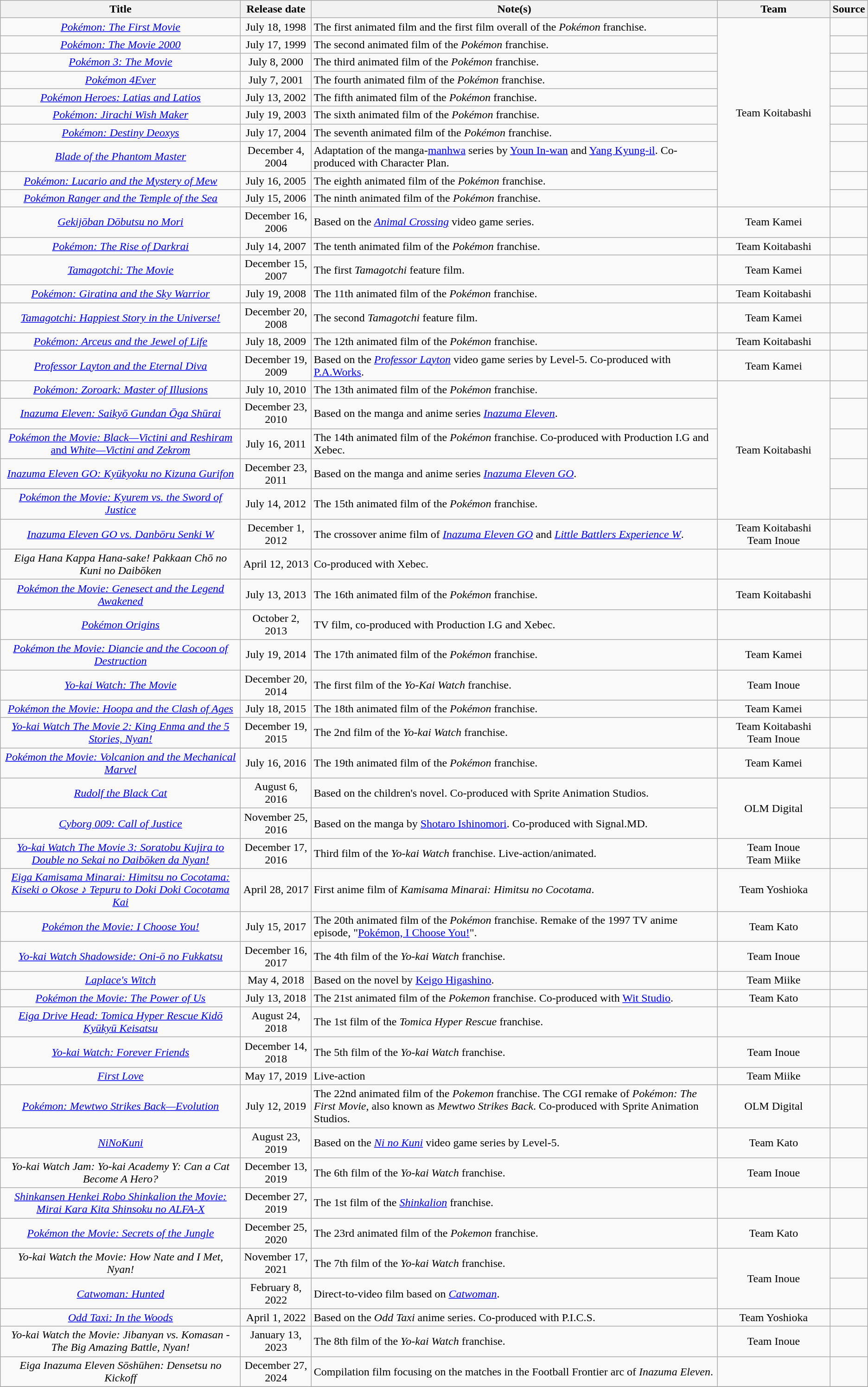<table class="wikitable" style="text-align:center; margin=auto; ">
<tr>
<th scope="col">Title</th>
<th scope="col">Release date</th>
<th scope="col" class="unsortable">Note(s)</th>
<th ! style="width: 13%;">Team</th>
<th>Source</th>
</tr>
<tr>
<td><em><a href='#'>Pokémon: The First Movie</a></em></td>
<td>July 18, 1998</td>
<td style="text-align:left;">The first animated film and the first film overall of the <em>Pokémon</em> franchise.</td>
<td rowspan="10">Team Koitabashi</td>
<td></td>
</tr>
<tr>
<td><em><a href='#'>Pokémon: The Movie 2000</a></em></td>
<td>July 17, 1999</td>
<td style="text-align:left;">The second animated film of the <em>Pokémon</em> franchise.</td>
<td></td>
</tr>
<tr>
<td><em><a href='#'>Pokémon 3: The Movie</a></em></td>
<td>July 8, 2000</td>
<td style="text-align:left;">The third animated film of the <em>Pokémon</em> franchise.</td>
<td></td>
</tr>
<tr>
<td><em><a href='#'>Pokémon 4Ever</a></em></td>
<td>July 7, 2001</td>
<td style="text-align:left;">The fourth animated film of the <em>Pokémon</em> franchise.</td>
<td></td>
</tr>
<tr>
<td><em><a href='#'>Pokémon Heroes: Latias and Latios</a></em></td>
<td>July 13, 2002</td>
<td style="text-align:left;">The fifth animated film of the <em>Pokémon</em> franchise.</td>
<td></td>
</tr>
<tr>
<td><em><a href='#'>Pokémon: Jirachi Wish Maker</a></em></td>
<td>July 19, 2003</td>
<td style="text-align:left;">The sixth animated film of the <em>Pokémon</em> franchise.</td>
<td></td>
</tr>
<tr>
<td><em><a href='#'>Pokémon: Destiny Deoxys</a></em></td>
<td>July 17, 2004</td>
<td style="text-align:left;">The seventh animated film of the <em>Pokémon</em> franchise.</td>
<td></td>
</tr>
<tr>
<td><em><a href='#'>Blade of the Phantom Master</a></em></td>
<td>December 4, 2004</td>
<td style="text-align:left;">Adaptation of the manga-<a href='#'>manhwa</a> series by <a href='#'>Youn In-wan</a> and <a href='#'>Yang Kyung-il</a>. Co-produced with Character Plan.</td>
<td></td>
</tr>
<tr>
<td><em><a href='#'>Pokémon: Lucario and the Mystery of Mew</a></em></td>
<td>July 16, 2005</td>
<td style="text-align:left;">The eighth animated film of the <em>Pokémon</em> franchise.</td>
<td></td>
</tr>
<tr>
<td><em><a href='#'>Pokémon Ranger and the Temple of the Sea</a></em></td>
<td>July 15, 2006</td>
<td style="text-align:left;">The ninth animated film of the <em>Pokémon</em> franchise.</td>
<td></td>
</tr>
<tr>
<td><em><a href='#'>Gekijōban Dōbutsu no Mori</a></em></td>
<td>December 16, 2006</td>
<td style="text-align:left;">Based on the <em><a href='#'>Animal Crossing</a></em> video game series.</td>
<td>Team Kamei</td>
<td></td>
</tr>
<tr>
<td><em><a href='#'>Pokémon: The Rise of Darkrai</a></em></td>
<td>July 14, 2007</td>
<td style="text-align:left;">The tenth animated film of the <em>Pokémon</em> franchise.</td>
<td>Team Koitabashi</td>
<td></td>
</tr>
<tr>
<td><em><a href='#'>Tamagotchi: The Movie</a></em></td>
<td>December 15, 2007</td>
<td style="text-align:left;">The first <em>Tamagotchi</em> feature film.</td>
<td>Team Kamei</td>
<td></td>
</tr>
<tr>
<td><em><a href='#'>Pokémon: Giratina and the Sky Warrior</a></em></td>
<td>July 19, 2008</td>
<td style="text-align:left;">The 11th animated film of the <em>Pokémon</em> franchise.</td>
<td>Team Koitabashi</td>
<td></td>
</tr>
<tr>
<td><em><a href='#'>Tamagotchi: Happiest Story in the Universe!</a></em></td>
<td>December 20, 2008</td>
<td style="text-align:left;">The second <em>Tamagotchi</em> feature film.</td>
<td>Team Kamei</td>
<td></td>
</tr>
<tr>
<td><em><a href='#'>Pokémon: Arceus and the Jewel of Life</a></em></td>
<td>July 18, 2009</td>
<td style="text-align:left;">The 12th animated film of the <em>Pokémon</em> franchise.</td>
<td>Team Koitabashi</td>
<td></td>
</tr>
<tr>
<td><em><a href='#'>Professor Layton and the Eternal Diva</a></em></td>
<td>December 19, 2009</td>
<td style="text-align:left;">Based on the <em><a href='#'>Professor Layton</a></em> video game series by Level-5. Co-produced with <a href='#'>P.A.Works</a>.</td>
<td>Team Kamei</td>
<td></td>
</tr>
<tr>
<td><em><a href='#'>Pokémon: Zoroark: Master of Illusions</a></em></td>
<td>July 10, 2010</td>
<td style="text-align:left;">The 13th animated film of the <em>Pokémon</em> franchise.</td>
<td rowspan="5">Team Koitabashi</td>
<td></td>
</tr>
<tr>
<td><em><a href='#'>Inazuma Eleven: Saikyō Gundan Ōga Shūrai</a></em></td>
<td>December 23, 2010</td>
<td style="text-align:left;">Based on the manga and anime series <em><a href='#'>Inazuma Eleven</a></em>.</td>
<td></td>
</tr>
<tr>
<td><a href='#'><em>Pokémon the Movie: Black—Victini and Reshiram</em> and <em>White—Victini and Zekrom</em></a></td>
<td>July 16, 2011</td>
<td style="text-align:left;">The 14th animated film of the <em>Pokémon</em> franchise. Co-produced with Production I.G and Xebec.</td>
<td></td>
</tr>
<tr>
<td><em><a href='#'>Inazuma Eleven GO: Kyūkyoku no Kizuna Gurifon</a></em></td>
<td>December 23, 2011</td>
<td style="text-align:left;">Based on the manga and anime series <em><a href='#'>Inazuma Eleven GO</a></em>.</td>
<td></td>
</tr>
<tr>
<td><em><a href='#'>Pokémon the Movie: Kyurem vs. the Sword of Justice</a></em></td>
<td>July 14, 2012</td>
<td style="text-align:left;">The 15th animated film of the <em>Pokémon</em> franchise.</td>
<td></td>
</tr>
<tr>
<td><em><a href='#'>Inazuma Eleven GO vs. Danbōru Senki W</a></em></td>
<td>December 1, 2012</td>
<td style="text-align:left;">The crossover anime film of <em><a href='#'>Inazuma Eleven GO</a></em> and <em><a href='#'>Little Battlers Experience W</a></em>.</td>
<td>Team Koitabashi<br>Team Inoue</td>
<td></td>
</tr>
<tr>
<td><em>Eiga Hana Kappa Hana-sake! Pakkaan Chō no Kuni no Daibōken</em></td>
<td>April 12, 2013</td>
<td style="text-align:left;">Co-produced with Xebec.</td>
<td></td>
<td></td>
</tr>
<tr>
<td><em><a href='#'>Pokémon the Movie: Genesect and the Legend Awakened</a></em></td>
<td>July 13, 2013</td>
<td style="text-align:left;">The 16th animated film of the <em>Pokémon</em> franchise.</td>
<td>Team Koitabashi</td>
<td></td>
</tr>
<tr>
<td><em><a href='#'>Pokémon Origins</a></em></td>
<td>October 2, 2013</td>
<td style="text-align:left;">TV film, co-produced with Production I.G and Xebec.</td>
<td></td>
<td></td>
</tr>
<tr>
<td><em><a href='#'>Pokémon the Movie: Diancie and the Cocoon of Destruction</a></em></td>
<td>July 19, 2014</td>
<td style="text-align:left;">The 17th animated film of the <em>Pokémon</em> franchise.</td>
<td>Team Kamei</td>
<td></td>
</tr>
<tr>
<td><em><a href='#'>Yo-kai Watch: The Movie</a></em></td>
<td>December 20, 2014</td>
<td style="text-align:left;">The first film of the <em>Yo-Kai Watch</em> franchise.</td>
<td>Team Inoue</td>
<td></td>
</tr>
<tr>
<td><em><a href='#'>Pokémon the Movie: Hoopa and the Clash of Ages</a></em></td>
<td>July 18, 2015</td>
<td style="text-align:left;">The 18th animated film of the <em>Pokémon</em> franchise.</td>
<td>Team Kamei</td>
<td></td>
</tr>
<tr>
<td><em><a href='#'>Yo-kai Watch The Movie 2: King Enma and the 5 Stories, Nyan!</a></em></td>
<td>December 19, 2015</td>
<td style="text-align:left;">The 2nd film of the <em>Yo-kai Watch</em> franchise.</td>
<td>Team Koitabashi<br>Team Inoue</td>
<td></td>
</tr>
<tr>
<td><em><a href='#'>Pokémon the Movie: Volcanion and the Mechanical Marvel</a></em></td>
<td>July 16, 2016</td>
<td style="text-align:left;">The 19th animated film of the <em>Pokémon</em> franchise.</td>
<td>Team Kamei</td>
<td></td>
</tr>
<tr>
<td><em><a href='#'>Rudolf the Black Cat</a></em></td>
<td>August 6, 2016</td>
<td style="text-align:left;">Based on the children's novel. Co-produced with Sprite Animation Studios.</td>
<td rowspan="2">OLM Digital</td>
<td></td>
</tr>
<tr>
<td><em><a href='#'>Cyborg 009: Call of Justice</a></em></td>
<td>November 25, 2016</td>
<td style="text-align:left;">Based on the manga by <a href='#'>Shotaro Ishinomori</a>. Co-produced with Signal.MD.</td>
<td></td>
</tr>
<tr>
<td><em><a href='#'>Yo-kai Watch The Movie 3: Soratobu Kujira to Double no Sekai no Daibōken da Nyan!</a></em></td>
<td>December 17, 2016</td>
<td style="text-align:left;">Third film of the <em>Yo-kai Watch</em> franchise. Live-action/animated.</td>
<td>Team Inoue<br>Team Miike</td>
<td></td>
</tr>
<tr>
<td><em><a href='#'>Eiga Kamisama Minarai: Himitsu no Cocotama: Kiseki o Okose ♪ Tepuru to Doki Doki Cocotama Kai</a></em></td>
<td>April 28, 2017</td>
<td style="text-align:left;">First anime film of <em>Kamisama Minarai: Himitsu no Cocotama</em>.</td>
<td>Team Yoshioka</td>
<td></td>
</tr>
<tr>
<td><em><a href='#'>Pokémon the Movie: I Choose You!</a></em></td>
<td>July 15, 2017</td>
<td style="text-align:left;">The 20th animated film of the <em>Pokémon</em> franchise. Remake of the 1997 TV anime episode, "<a href='#'>Pokémon, I Choose You!</a>".</td>
<td>Team Kato</td>
<td></td>
</tr>
<tr>
<td><em><a href='#'>Yo-kai Watch Shadowside: Oni-ō no Fukkatsu</a></em></td>
<td>December 16, 2017</td>
<td style="text-align:left;">The 4th film of the <em>Yo-kai Watch</em> franchise.</td>
<td>Team Inoue</td>
<td></td>
</tr>
<tr>
<td><em><a href='#'>Laplace's Witch</a></em></td>
<td>May 4, 2018</td>
<td style="text-align:left;">Based on the novel by <a href='#'>Keigo Higashino</a>.</td>
<td>Team Miike</td>
<td></td>
</tr>
<tr>
<td><em><a href='#'>Pokémon the Movie: The Power of Us</a></em></td>
<td>July 13, 2018</td>
<td style="text-align:left;">The 21st animated film of the <em>Pokemon</em> franchise. Co-produced with <a href='#'>Wit Studio</a>.</td>
<td>Team Kato</td>
<td></td>
</tr>
<tr>
<td><em><a href='#'>Eiga Drive Head: Tomica Hyper Rescue Kidō Kyūkyū Keisatsu</a></em></td>
<td>August 24, 2018</td>
<td style="text-align:left;">The 1st film of the <em>Tomica Hyper Rescue</em> franchise.</td>
<td></td>
<td></td>
</tr>
<tr>
<td><em><a href='#'>Yo-kai Watch: Forever Friends</a></em></td>
<td>December 14, 2018</td>
<td style="text-align:left;">The 5th film of the <em>Yo-kai Watch</em> franchise.</td>
<td>Team Inoue</td>
<td></td>
</tr>
<tr>
<td><em><a href='#'>First Love</a></em></td>
<td>May 17, 2019</td>
<td style="text-align:left;">Live-action</td>
<td>Team Miike</td>
<td></td>
</tr>
<tr>
<td><em><a href='#'>Pokémon: Mewtwo Strikes Back—Evolution</a></em></td>
<td>July 12, 2019</td>
<td style="text-align:left;">The 22nd animated film of the <em>Pokemon</em> franchise. The CGI remake of <em>Pokémon: The First Movie</em>, also known as <em>Mewtwo Strikes Back</em>. Co-produced with Sprite Animation Studios.</td>
<td>OLM Digital</td>
<td></td>
</tr>
<tr>
<td><em><a href='#'>NiNoKuni</a></em></td>
<td>August 23, 2019</td>
<td style="text-align:left;">Based on the <em><a href='#'>Ni no Kuni</a></em> video game series by Level-5.</td>
<td>Team Kato</td>
<td></td>
</tr>
<tr>
<td><em>Yo-kai Watch Jam: Yo-kai Academy Y: Can a Cat Become A Hero?</em></td>
<td>December 13, 2019</td>
<td style="text-align:left;">The 6th film of the <em>Yo-kai Watch</em> franchise.</td>
<td>Team Inoue</td>
<td></td>
</tr>
<tr>
<td><em><a href='#'>Shinkansen Henkei Robo Shinkalion the Movie: Mirai Kara Kita Shinsoku no ALFA-X</a></em></td>
<td>December 27, 2019</td>
<td style="text-align:left;">The 1st film of the <em><a href='#'>Shinkalion</a></em> franchise.</td>
<td></td>
<td></td>
</tr>
<tr>
<td><em><a href='#'>Pokémon the Movie: Secrets of the Jungle</a></em></td>
<td>December 25, 2020</td>
<td style="text-align:left;">The 23rd animated film of the <em>Pokemon</em> franchise.</td>
<td>Team Kato</td>
<td></td>
</tr>
<tr>
<td><em>Yo-kai Watch the Movie: How Nate and I Met, Nyan!</em></td>
<td>November 17, 2021</td>
<td style="text-align:left;">The 7th film of the <em>Yo-kai Watch</em> franchise.</td>
<td rowspan="2">Team Inoue</td>
<td></td>
</tr>
<tr>
<td><em><a href='#'>Catwoman: Hunted</a></em></td>
<td>February 8, 2022</td>
<td style="text-align:left;">Direct-to-video film based on <em><a href='#'>Catwoman</a></em>.</td>
<td></td>
</tr>
<tr>
<td><em><a href='#'>Odd Taxi: In the Woods</a></em></td>
<td>April 1, 2022</td>
<td style="text-align:left;">Based on the <em>Odd Taxi</em> anime series. Co-produced with P.I.C.S.</td>
<td>Team Yoshioka</td>
<td></td>
</tr>
<tr>
<td><em>Yo-kai Watch the Movie: Jibanyan vs. Komasan - The Big Amazing Battle, Nyan!</em></td>
<td>January 13, 2023</td>
<td style="text-align:left;">The 8th film of the <em>Yo-kai Watch</em> franchise.</td>
<td>Team Inoue</td>
<td></td>
</tr>
<tr>
<td><em>Eiga Inazuma Eleven Sōshūhen: Densetsu no Kickoff</em></td>
<td>December 27, 2024</td>
<td style="text-align:left;">Compilation film focusing on the matches in the Football Frontier arc of <em>Inazuma Eleven</em>.</td>
<td></td>
<td></td>
</tr>
<tr>
</tr>
</table>
